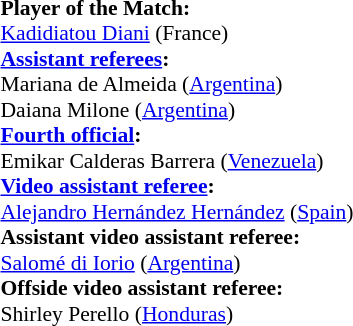<table style="width:100%; font-size:90%;">
<tr>
<td><br><strong>Player of the Match:</strong>
<br><a href='#'>Kadidiatou Diani</a> (France)<br><strong><a href='#'>Assistant referees</a>:</strong>
<br>Mariana de Almeida (<a href='#'>Argentina</a>)
<br>Daiana Milone (<a href='#'>Argentina</a>)
<br><strong><a href='#'>Fourth official</a>:</strong>
<br>Emikar Calderas Barrera (<a href='#'>Venezuela</a>)
<br><strong><a href='#'>Video assistant referee</a>:</strong>
<br><a href='#'>Alejandro Hernández Hernández</a> (<a href='#'>Spain</a>)
<br><strong>Assistant video assistant referee:</strong>
<br><a href='#'>Salomé di Iorio</a> (<a href='#'>Argentina</a>)
<br><strong>Offside video assistant referee:</strong>
<br>Shirley Perello (<a href='#'>Honduras</a>)</td>
</tr>
</table>
